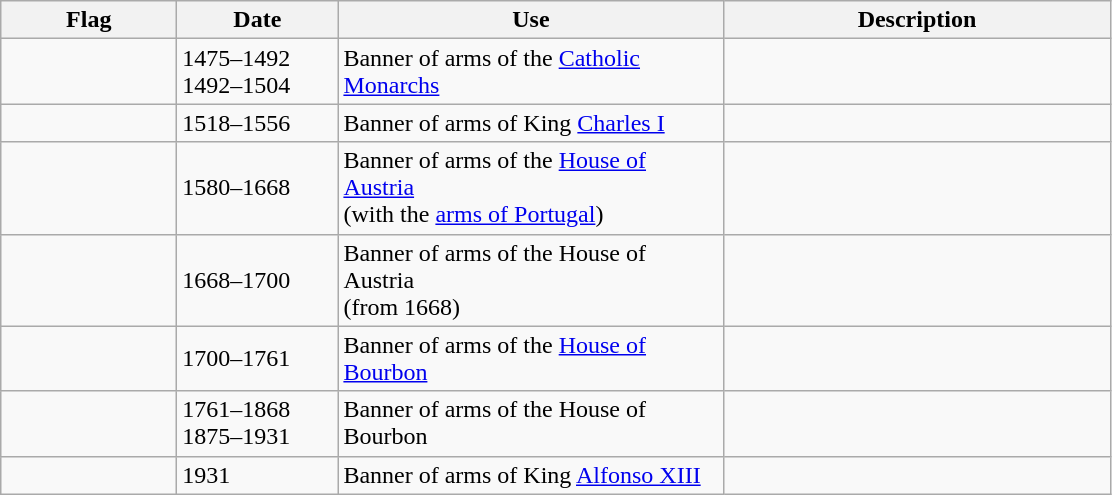<table class="wikitable">
<tr>
<th width="110">Flag</th>
<th width="100">Date</th>
<th width="250">Use</th>
<th width="250">Description</th>
</tr>
<tr>
<td> </td>
<td>1475–1492<br> 1492–1504</td>
<td>Banner of arms of the <a href='#'>Catholic Monarchs</a></td>
<td></td>
</tr>
<tr>
<td></td>
<td>1518–1556</td>
<td>Banner of arms of King <a href='#'>Charles I</a></td>
<td></td>
</tr>
<tr>
<td></td>
<td>1580–1668</td>
<td>Banner of arms of the <a href='#'>House of Austria</a><br>(with the <a href='#'>arms of Portugal</a>)</td>
<td></td>
</tr>
<tr>
<td></td>
<td>1668–1700</td>
<td>Banner of arms of the House of Austria<br>(from 1668)</td>
<td></td>
</tr>
<tr>
<td></td>
<td>1700–1761</td>
<td>Banner of arms of the <a href='#'>House of Bourbon</a></td>
<td></td>
</tr>
<tr>
<td></td>
<td>1761–1868<br>1875–1931</td>
<td>Banner of arms of the House of Bourbon</td>
<td></td>
</tr>
<tr>
<td></td>
<td>1931</td>
<td>Banner of arms of King <a href='#'>Alfonso XIII</a></td>
<td></td>
</tr>
</table>
